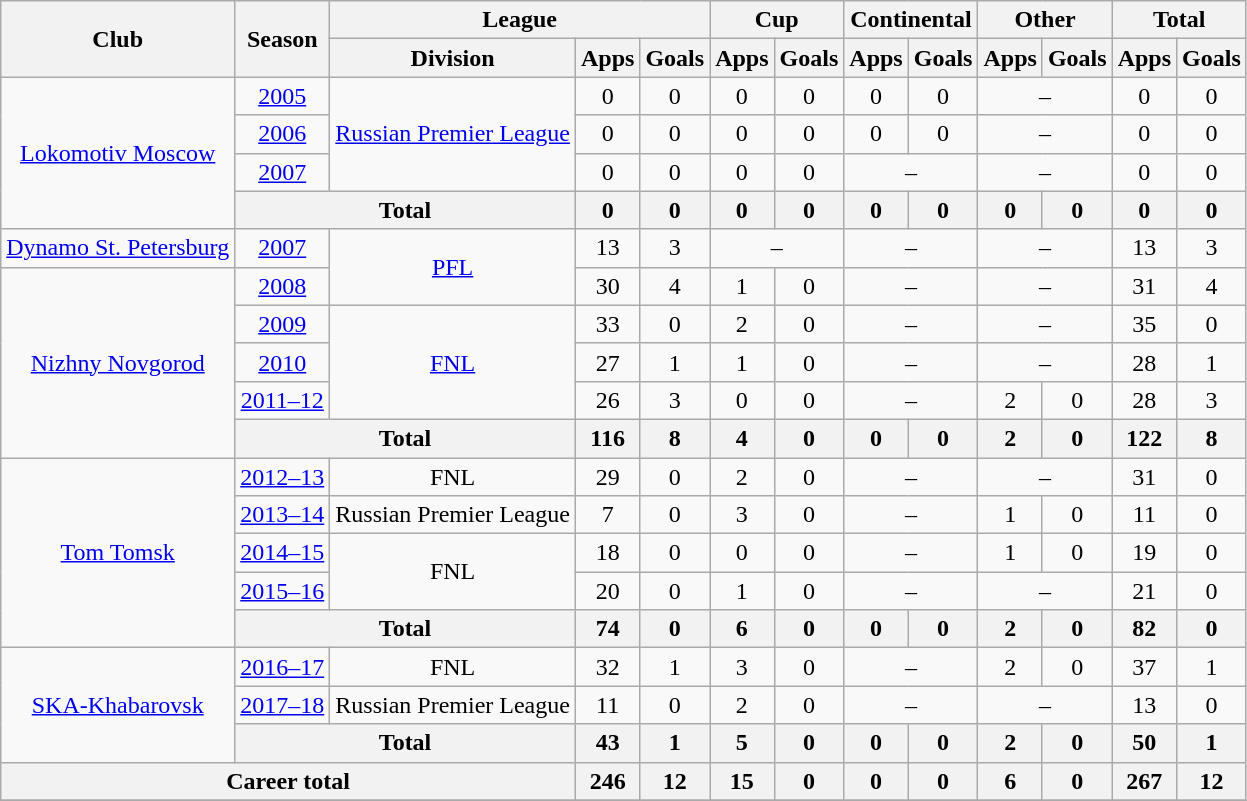<table class="wikitable" style="text-align: center;">
<tr>
<th rowspan=2>Club</th>
<th rowspan=2>Season</th>
<th colspan=3>League</th>
<th colspan=2>Cup</th>
<th colspan=2>Continental</th>
<th colspan=2>Other</th>
<th colspan=2>Total</th>
</tr>
<tr>
<th>Division</th>
<th>Apps</th>
<th>Goals</th>
<th>Apps</th>
<th>Goals</th>
<th>Apps</th>
<th>Goals</th>
<th>Apps</th>
<th>Goals</th>
<th>Apps</th>
<th>Goals</th>
</tr>
<tr>
<td rowspan=4><a href='#'>Lokomotiv Moscow</a></td>
<td><a href='#'>2005</a></td>
<td rowspan=3><a href='#'>Russian Premier League</a></td>
<td>0</td>
<td>0</td>
<td>0</td>
<td>0</td>
<td>0</td>
<td>0</td>
<td colspan=2>–</td>
<td>0</td>
<td>0</td>
</tr>
<tr>
<td><a href='#'>2006</a></td>
<td>0</td>
<td>0</td>
<td>0</td>
<td>0</td>
<td>0</td>
<td>0</td>
<td colspan=2>–</td>
<td>0</td>
<td>0</td>
</tr>
<tr>
<td><a href='#'>2007</a></td>
<td>0</td>
<td>0</td>
<td>0</td>
<td>0</td>
<td colspan=2>–</td>
<td colspan=2>–</td>
<td>0</td>
<td>0</td>
</tr>
<tr>
<th colspan=2>Total</th>
<th>0</th>
<th>0</th>
<th>0</th>
<th>0</th>
<th>0</th>
<th>0</th>
<th>0</th>
<th>0</th>
<th>0</th>
<th>0</th>
</tr>
<tr>
<td><a href='#'>Dynamo St. Petersburg</a></td>
<td><a href='#'>2007</a></td>
<td rowspan=2><a href='#'>PFL</a></td>
<td>13</td>
<td>3</td>
<td colspan=2>–</td>
<td colspan=2>–</td>
<td colspan=2>–</td>
<td>13</td>
<td>3</td>
</tr>
<tr>
<td rowspan=5><a href='#'>Nizhny Novgorod</a></td>
<td><a href='#'>2008</a></td>
<td>30</td>
<td>4</td>
<td>1</td>
<td>0</td>
<td colspan=2>–</td>
<td colspan=2>–</td>
<td>31</td>
<td>4</td>
</tr>
<tr>
<td><a href='#'>2009</a></td>
<td rowspan=3><a href='#'>FNL</a></td>
<td>33</td>
<td>0</td>
<td>2</td>
<td>0</td>
<td colspan=2>–</td>
<td colspan=2>–</td>
<td>35</td>
<td>0</td>
</tr>
<tr>
<td><a href='#'>2010</a></td>
<td>27</td>
<td>1</td>
<td>1</td>
<td>0</td>
<td colspan=2>–</td>
<td colspan=2>–</td>
<td>28</td>
<td>1</td>
</tr>
<tr>
<td><a href='#'>2011–12</a></td>
<td>26</td>
<td>3</td>
<td>0</td>
<td>0</td>
<td colspan=2>–</td>
<td>2</td>
<td>0</td>
<td>28</td>
<td>3</td>
</tr>
<tr>
<th colspan=2>Total</th>
<th>116</th>
<th>8</th>
<th>4</th>
<th>0</th>
<th>0</th>
<th>0</th>
<th>2</th>
<th>0</th>
<th>122</th>
<th>8</th>
</tr>
<tr>
<td rowspan=5><a href='#'>Tom Tomsk</a></td>
<td><a href='#'>2012–13</a></td>
<td>FNL</td>
<td>29</td>
<td>0</td>
<td>2</td>
<td>0</td>
<td colspan=2>–</td>
<td colspan=2>–</td>
<td>31</td>
<td>0</td>
</tr>
<tr>
<td><a href='#'>2013–14</a></td>
<td>Russian Premier League</td>
<td>7</td>
<td>0</td>
<td>3</td>
<td>0</td>
<td colspan=2>–</td>
<td>1</td>
<td>0</td>
<td>11</td>
<td>0</td>
</tr>
<tr>
<td><a href='#'>2014–15</a></td>
<td rowspan=2>FNL</td>
<td>18</td>
<td>0</td>
<td>0</td>
<td>0</td>
<td colspan=2>–</td>
<td>1</td>
<td>0</td>
<td>19</td>
<td>0</td>
</tr>
<tr>
<td><a href='#'>2015–16</a></td>
<td>20</td>
<td>0</td>
<td>1</td>
<td>0</td>
<td colspan=2>–</td>
<td colspan=2>–</td>
<td>21</td>
<td>0</td>
</tr>
<tr>
<th colspan=2>Total</th>
<th>74</th>
<th>0</th>
<th>6</th>
<th>0</th>
<th>0</th>
<th>0</th>
<th>2</th>
<th>0</th>
<th>82</th>
<th>0</th>
</tr>
<tr>
<td rowspan=3><a href='#'>SKA-Khabarovsk</a></td>
<td><a href='#'>2016–17</a></td>
<td>FNL</td>
<td>32</td>
<td>1</td>
<td>3</td>
<td>0</td>
<td colspan=2>–</td>
<td>2</td>
<td>0</td>
<td>37</td>
<td>1</td>
</tr>
<tr>
<td><a href='#'>2017–18</a></td>
<td>Russian Premier League</td>
<td>11</td>
<td>0</td>
<td>2</td>
<td>0</td>
<td colspan=2>–</td>
<td colspan=2>–</td>
<td>13</td>
<td>0</td>
</tr>
<tr>
<th colspan=2>Total</th>
<th>43</th>
<th>1</th>
<th>5</th>
<th>0</th>
<th>0</th>
<th>0</th>
<th>2</th>
<th>0</th>
<th>50</th>
<th>1</th>
</tr>
<tr>
<th colspan=3>Career total</th>
<th>246</th>
<th>12</th>
<th>15</th>
<th>0</th>
<th>0</th>
<th>0</th>
<th>6</th>
<th>0</th>
<th>267</th>
<th>12</th>
</tr>
<tr>
</tr>
</table>
